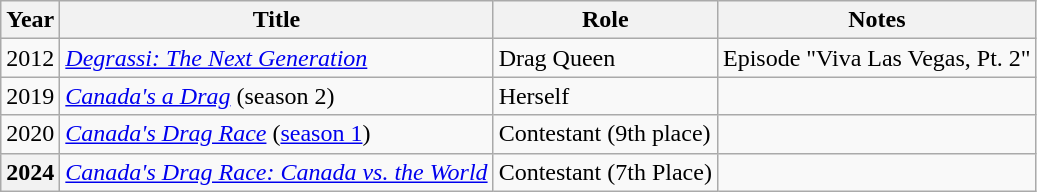<table class="wikitable plainrowheaders sortable">
<tr>
<th scope="col">Year</th>
<th scope="col">Title</th>
<th scope="col">Role</th>
<th scope="col">Notes</th>
</tr>
<tr>
<td>2012</td>
<td><em><a href='#'>Degrassi: The Next Generation</a></em></td>
<td>Drag Queen</td>
<td>Episode "Viva Las Vegas, Pt. 2"</td>
</tr>
<tr>
<td>2019</td>
<td><em><a href='#'>Canada's a Drag</a></em> (season 2)</td>
<td>Herself</td>
<td></td>
</tr>
<tr>
<td>2020</td>
<td><em><a href='#'>Canada's Drag Race</a></em> (<a href='#'>season 1</a>)</td>
<td>Contestant (9th place)</td>
<td></td>
</tr>
<tr>
<th scope="row">2024</th>
<td><em><a href='#'>Canada's Drag Race: Canada vs. the World</a></em></td>
<td>Contestant (7th Place)</td>
</tr>
</table>
